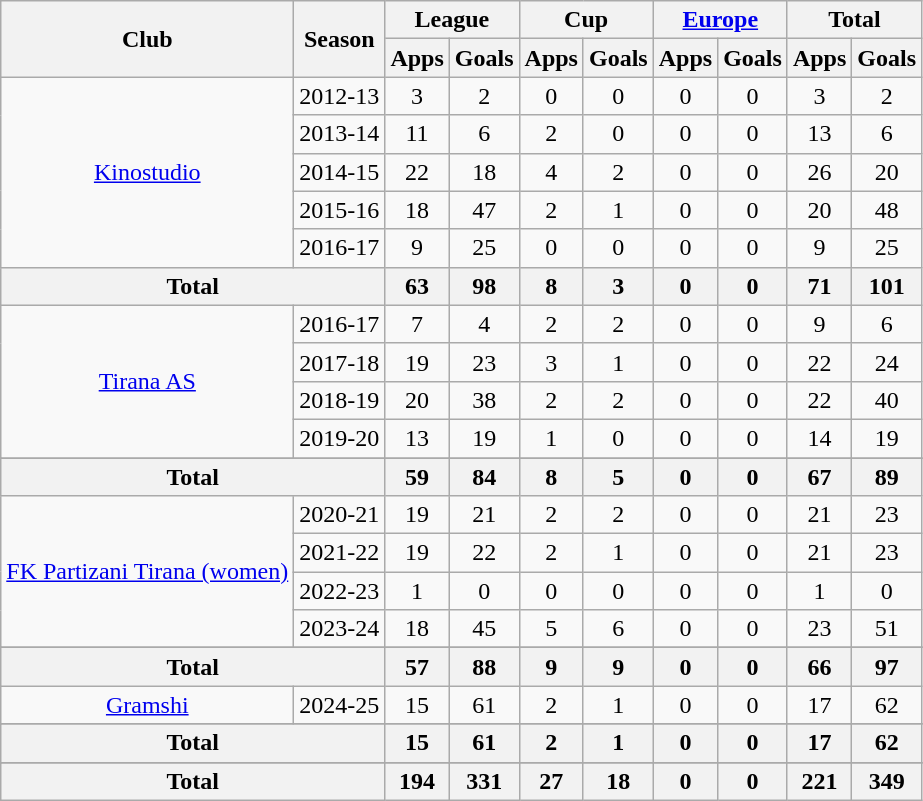<table class="wikitable" style="font-size:100%; text-align: center;">
<tr>
<th rowspan=2>Club</th>
<th rowspan=2>Season</th>
<th colspan=2>League</th>
<th colspan=2>Cup</th>
<th colspan=2><a href='#'>Europe</a></th>
<th colspan=2>Total</th>
</tr>
<tr>
<th>Apps</th>
<th>Goals</th>
<th>Apps</th>
<th>Goals</th>
<th>Apps</th>
<th>Goals</th>
<th>Apps</th>
<th>Goals</th>
</tr>
<tr>
<td rowspan=5><a href='#'>Kinostudio</a></td>
<td>2012-13</td>
<td>3</td>
<td>2</td>
<td>0</td>
<td>0</td>
<td>0</td>
<td>0</td>
<td>3</td>
<td>2</td>
</tr>
<tr>
<td>2013-14</td>
<td>11</td>
<td>6</td>
<td>2</td>
<td>0</td>
<td>0</td>
<td>0</td>
<td>13</td>
<td>6</td>
</tr>
<tr>
<td>2014-15</td>
<td>22</td>
<td>18</td>
<td>4</td>
<td>2</td>
<td>0</td>
<td>0</td>
<td>26</td>
<td>20</td>
</tr>
<tr>
<td>2015-16</td>
<td>18</td>
<td>47</td>
<td>2</td>
<td>1</td>
<td>0</td>
<td>0</td>
<td>20</td>
<td>48</td>
</tr>
<tr>
<td>2016-17</td>
<td>9</td>
<td>25</td>
<td>0</td>
<td>0</td>
<td>0</td>
<td>0</td>
<td>9</td>
<td>25</td>
</tr>
<tr>
<th colspan="2">Total</th>
<th>63</th>
<th>98</th>
<th>8</th>
<th>3</th>
<th>0</th>
<th>0</th>
<th>71</th>
<th>101</th>
</tr>
<tr>
<td rowspan=4><a href='#'>Tirana AS</a></td>
<td>2016-17</td>
<td>7</td>
<td>4</td>
<td>2</td>
<td>2</td>
<td>0</td>
<td>0</td>
<td>9</td>
<td>6</td>
</tr>
<tr>
<td>2017-18</td>
<td>19</td>
<td>23</td>
<td>3</td>
<td>1</td>
<td>0</td>
<td>0</td>
<td>22</td>
<td>24</td>
</tr>
<tr>
<td>2018-19</td>
<td>20</td>
<td>38</td>
<td>2</td>
<td>2</td>
<td>0</td>
<td>0</td>
<td>22</td>
<td>40</td>
</tr>
<tr>
<td>2019-20</td>
<td>13</td>
<td>19</td>
<td>1</td>
<td>0</td>
<td>0</td>
<td>0</td>
<td>14</td>
<td>19</td>
</tr>
<tr>
</tr>
<tr>
<th colspan="2">Total</th>
<th>59</th>
<th>84</th>
<th>8</th>
<th>5</th>
<th>0</th>
<th>0</th>
<th>67</th>
<th>89</th>
</tr>
<tr>
<td rowspan=4><a href='#'>FK Partizani Tirana (women)</a></td>
<td>2020-21</td>
<td>19</td>
<td>21</td>
<td>2</td>
<td>2</td>
<td>0</td>
<td>0</td>
<td>21</td>
<td>23</td>
</tr>
<tr>
<td>2021-22</td>
<td>19</td>
<td>22</td>
<td>2</td>
<td>1</td>
<td>0</td>
<td>0</td>
<td>21</td>
<td>23</td>
</tr>
<tr>
<td>2022-23</td>
<td>1</td>
<td>0</td>
<td>0</td>
<td>0</td>
<td>0</td>
<td>0</td>
<td>1</td>
<td>0</td>
</tr>
<tr>
<td>2023-24</td>
<td>18</td>
<td>45</td>
<td>5</td>
<td>6</td>
<td>0</td>
<td>0</td>
<td>23</td>
<td>51</td>
</tr>
<tr>
</tr>
<tr>
<th colspan="2">Total</th>
<th>57</th>
<th>88</th>
<th>9</th>
<th>9</th>
<th>0</th>
<th>0</th>
<th>66</th>
<th>97</th>
</tr>
<tr>
<td rowspan=1><a href='#'>Gramshi</a></td>
<td>2024-25</td>
<td>15</td>
<td>61</td>
<td>2</td>
<td>1</td>
<td>0</td>
<td>0</td>
<td>17</td>
<td>62</td>
</tr>
<tr>
</tr>
<tr>
<th colspan="2">Total</th>
<th>15</th>
<th>61</th>
<th>2</th>
<th>1</th>
<th>0</th>
<th>0</th>
<th>17</th>
<th>62</th>
</tr>
<tr>
</tr>
<tr>
<th colspan="2">Total</th>
<th>194</th>
<th>331</th>
<th>27</th>
<th>18</th>
<th>0</th>
<th>0</th>
<th>221</th>
<th>349</th>
</tr>
</table>
